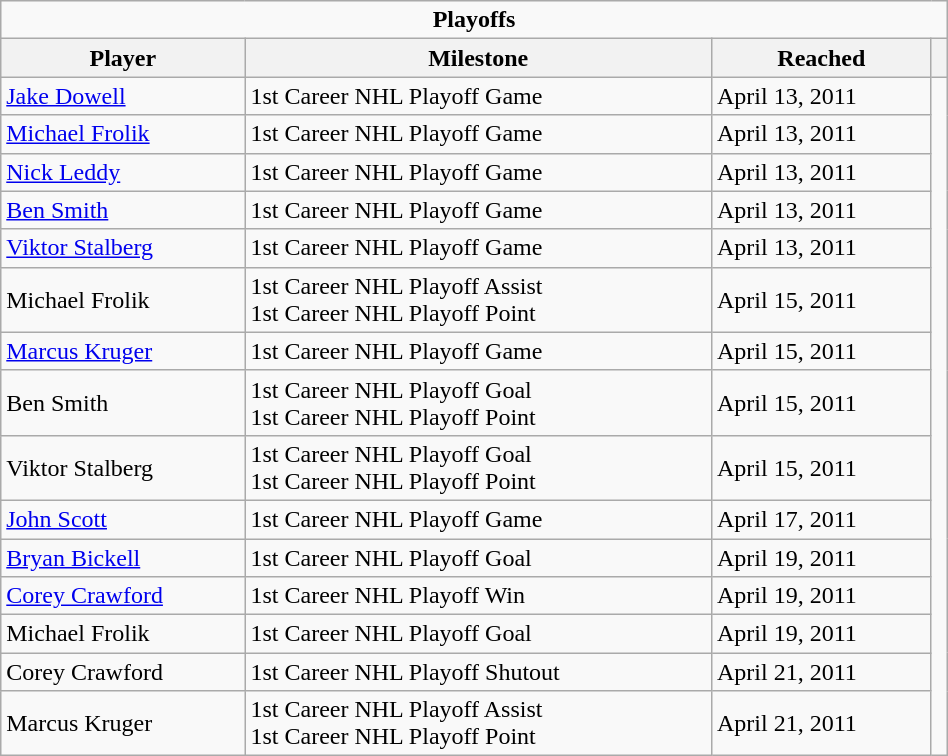<table class="wikitable" width="50%">
<tr>
<td colspan="10" align="center"><strong>Playoffs</strong></td>
</tr>
<tr>
<th>Player</th>
<th>Milestone</th>
<th>Reached</th>
<th></th>
</tr>
<tr>
<td><a href='#'>Jake Dowell</a></td>
<td>1st Career NHL Playoff Game</td>
<td>April 13, 2011</td>
</tr>
<tr>
<td><a href='#'>Michael Frolik</a></td>
<td>1st Career NHL Playoff Game</td>
<td>April 13, 2011</td>
</tr>
<tr>
<td><a href='#'>Nick Leddy</a></td>
<td>1st Career NHL Playoff Game</td>
<td>April 13, 2011</td>
</tr>
<tr>
<td><a href='#'>Ben Smith</a></td>
<td>1st Career NHL Playoff Game</td>
<td>April 13, 2011</td>
</tr>
<tr>
<td><a href='#'>Viktor Stalberg</a></td>
<td>1st Career NHL Playoff Game</td>
<td>April 13, 2011</td>
</tr>
<tr>
<td>Michael Frolik</td>
<td>1st Career NHL Playoff Assist<br>1st Career NHL Playoff Point</td>
<td>April 15, 2011</td>
</tr>
<tr>
<td><a href='#'>Marcus Kruger</a></td>
<td>1st Career NHL Playoff Game</td>
<td>April 15, 2011</td>
</tr>
<tr>
<td>Ben Smith</td>
<td>1st Career NHL Playoff Goal<br>1st Career NHL Playoff Point</td>
<td>April 15, 2011</td>
</tr>
<tr>
<td>Viktor Stalberg</td>
<td>1st Career NHL Playoff Goal<br>1st Career NHL Playoff Point</td>
<td>April 15, 2011</td>
</tr>
<tr>
<td><a href='#'>John Scott</a></td>
<td>1st Career NHL Playoff Game</td>
<td>April 17, 2011</td>
</tr>
<tr>
<td><a href='#'>Bryan Bickell</a></td>
<td>1st Career NHL Playoff Goal</td>
<td>April 19, 2011</td>
</tr>
<tr>
<td><a href='#'>Corey Crawford</a></td>
<td>1st Career NHL Playoff Win</td>
<td>April 19, 2011</td>
</tr>
<tr>
<td>Michael Frolik</td>
<td>1st Career NHL Playoff Goal</td>
<td>April 19, 2011</td>
</tr>
<tr>
<td>Corey Crawford</td>
<td>1st Career NHL Playoff Shutout</td>
<td>April 21, 2011</td>
</tr>
<tr>
<td>Marcus Kruger</td>
<td>1st Career NHL Playoff Assist<br>1st Career NHL Playoff Point</td>
<td>April 21, 2011</td>
</tr>
</table>
